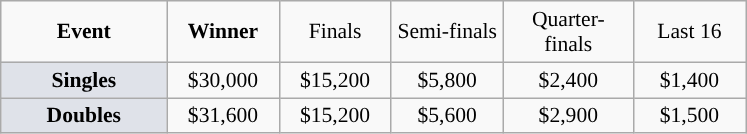<table class=wikitable style="font-size:90%;text-align:center">
<tr>
<td style="width:104px;"><strong>Event</strong></td>
<td style="width:68px;"><strong>Winner</strong></td>
<td style="width:68px;">Finals</td>
<td style="width:68px;">Semi-finals</td>
<td style="width:80px;">Quarter-finals</td>
<td style="width:68px;">Last 16</td>
</tr>
<tr>
<td style="background:#dfe2e9;"><strong>Singles</strong></td>
<td>$30,000</td>
<td>$15,200</td>
<td>$5,800</td>
<td>$2,400</td>
<td>$1,400</td>
</tr>
<tr>
<td style="background:#dfe2e9;"><strong>Doubles</strong></td>
<td>$31,600</td>
<td>$15,200</td>
<td>$5,600</td>
<td>$2,900</td>
<td>$1,500</td>
</tr>
</table>
